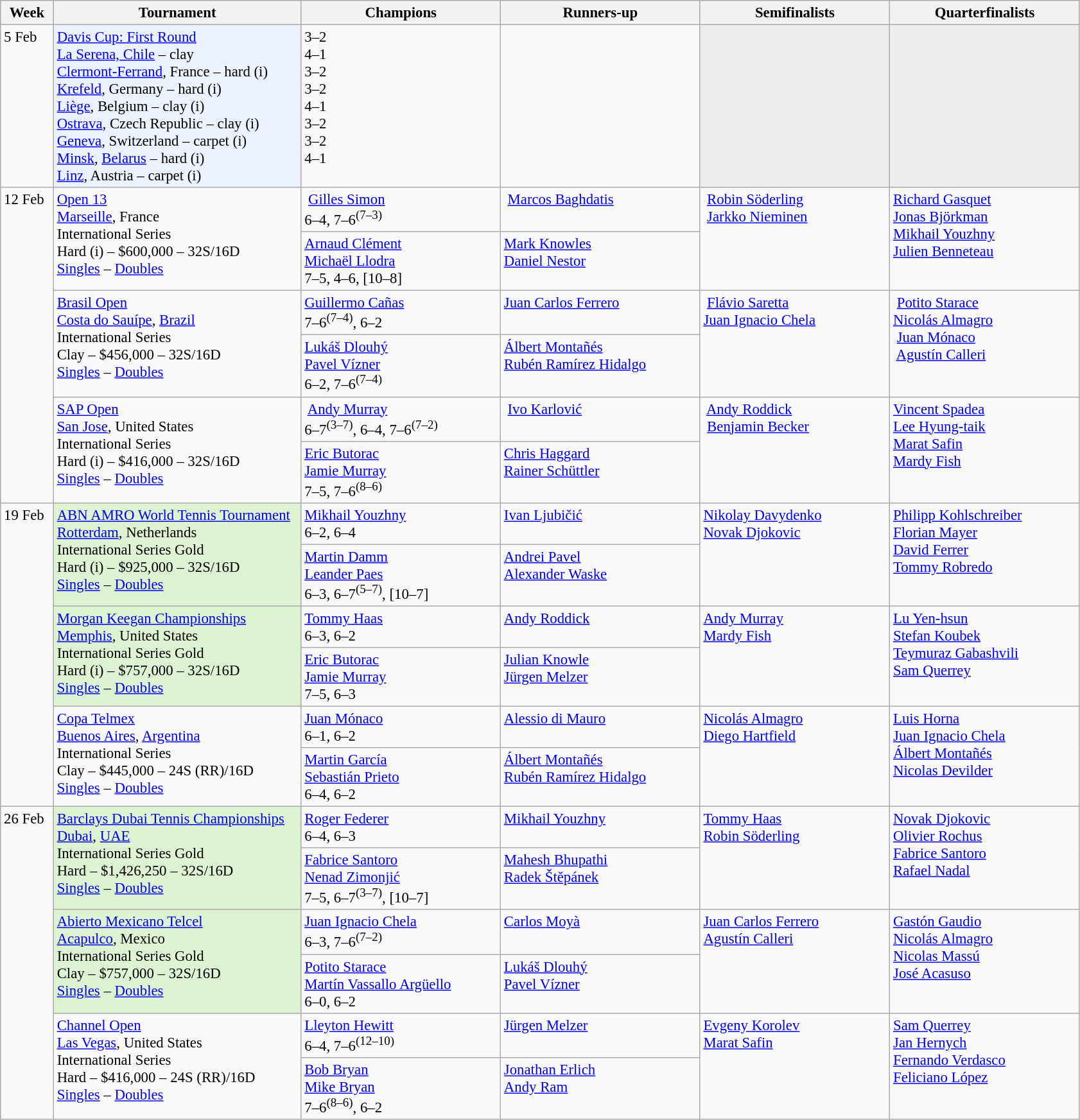<table class=wikitable style=font-size:95%>
<tr>
<th style="width:48px;">Week</th>
<th style="width:250px;">Tournament</th>
<th style="width:200px;">Champions</th>
<th style="width:200px;">Runners-up</th>
<th style="width:190px;">Semifinalists</th>
<th style="width:190px;">Quarterfinalists</th>
</tr>
<tr valign=top>
<td rowspan=1>5 Feb</td>
<td bgcolor=#ECF2FF rowspan=1><a href='#'>Davis Cup: First Round</a><br><a href='#'>La Serena, Chile</a> – clay<br><a href='#'>Clermont-Ferrand</a>, France – hard (i)<br>  <a href='#'>Krefeld</a>, Germany – hard (i) <br><a href='#'>Liège</a>, Belgium – clay (i)<br> <a href='#'>Ostrava</a>, Czech Republic – clay (i)<br> <a href='#'>Geneva</a>, Switzerland – carpet (i)<br> <a href='#'>Minsk</a>, <a href='#'>Belarus</a> – hard (i) <br> <a href='#'>Linz</a>, Austria – carpet (i)</td>
<td> 3–2<br> 4–1<br> 3–2<br> 3–2<br> 4–1<br> 3–2<br> 3–2<br> 4–1</td>
<td><br><br><br><br><br><br><br></td>
<td bgcolor="#ededed"></td>
<td bgcolor="#ededed"></td>
</tr>
<tr valign=top>
<td rowspan=6>12 Feb</td>
<td rowspan=2><a href='#'>Open 13</a><br>  <a href='#'>Marseille</a>, France<br>International Series<br>Hard (i) – $600,000 – 32S/16D<br><a href='#'>Singles</a> – <a href='#'>Doubles</a></td>
<td> <a href='#'>Gilles Simon</a><br>6–4, 7–6<sup>(7–3)</sup></td>
<td> <a href='#'>Marcos Baghdatis</a></td>
<td rowspan=2> <a href='#'>Robin Söderling</a><br> <a href='#'>Jarkko Nieminen</a></td>
<td rowspan=2> <a href='#'>Richard Gasquet</a><br> <a href='#'>Jonas Björkman</a><br> <a href='#'>Mikhail Youzhny</a><br> <a href='#'>Julien Benneteau</a></td>
</tr>
<tr valign=top>
<td> <a href='#'>Arnaud Clément</a><br> <a href='#'>Michaël Llodra</a><br>7–5, 4–6, [10–8]</td>
<td> <a href='#'>Mark Knowles</a><br> <a href='#'>Daniel Nestor</a></td>
</tr>
<tr valign=top>
<td rowspan=2><a href='#'>Brasil Open</a><br>  <a href='#'>Costa do Sauípe</a>, <a href='#'>Brazil</a><br>International Series<br>Clay – $456,000 – 32S/16D<br><a href='#'>Singles</a> – <a href='#'>Doubles</a></td>
<td> <a href='#'>Guillermo Cañas</a> <br>7–6<sup>(7–4)</sup>, 6–2</td>
<td> <a href='#'>Juan Carlos Ferrero</a></td>
<td rowspan=2> <a href='#'>Flávio Saretta</a><br> <a href='#'>Juan Ignacio Chela</a></td>
<td rowspan=2> <a href='#'>Potito Starace</a><br> <a href='#'>Nicolás Almagro</a> <br> <a href='#'>Juan Mónaco</a><br> <a href='#'>Agustín Calleri</a></td>
</tr>
<tr valign=top>
<td> <a href='#'>Lukáš Dlouhý</a><br> <a href='#'>Pavel Vízner</a><br> 6–2, 7–6<sup>(7–4)</sup></td>
<td> <a href='#'>Álbert Montañés</a><br> <a href='#'>Rubén Ramírez Hidalgo</a></td>
</tr>
<tr valign=top>
<td rowspan=2><a href='#'>SAP Open</a><br>  <a href='#'>San Jose</a>, United States<br>International Series<br>Hard (i) – $416,000 – 32S/16D<br><a href='#'>Singles</a> – <a href='#'>Doubles</a></td>
<td> <a href='#'>Andy Murray</a><br> 6–7<sup>(3–7)</sup>, 6–4, 7–6<sup>(7–2)</sup></td>
<td> <a href='#'>Ivo Karlović</a></td>
<td rowspan=2> <a href='#'>Andy Roddick</a><br> <a href='#'>Benjamin Becker</a></td>
<td rowspan=2> <a href='#'>Vincent Spadea</a><br> <a href='#'>Lee Hyung-taik</a><br> <a href='#'>Marat Safin</a><br> <a href='#'>Mardy Fish</a></td>
</tr>
<tr valign=top>
<td> <a href='#'>Eric Butorac</a><br> <a href='#'>Jamie Murray</a><br>7–5, 7–6<sup>(8–6)</sup></td>
<td> <a href='#'>Chris Haggard</a><br> <a href='#'>Rainer Schüttler</a></td>
</tr>
<tr valign=top>
<td rowspan=6>19 Feb</td>
<td bgcolor=#DDF3D1  rowspan=2><a href='#'>ABN AMRO World Tennis Tournament</a><br> <a href='#'>Rotterdam</a>, Netherlands<br>International Series Gold<br>Hard (i) – $925,000 – 32S/16D<br><a href='#'>Singles</a> – <a href='#'>Doubles</a></td>
<td> <a href='#'>Mikhail Youzhny</a><br>6–2, 6–4</td>
<td> <a href='#'>Ivan Ljubičić</a></td>
<td rowspan=2> <a href='#'>Nikolay Davydenko</a><br> <a href='#'>Novak Djokovic</a></td>
<td rowspan=2> <a href='#'>Philipp Kohlschreiber</a><br> <a href='#'>Florian Mayer</a><br> <a href='#'>David Ferrer</a><br> <a href='#'>Tommy Robredo</a></td>
</tr>
<tr valign=top>
<td> <a href='#'>Martin Damm</a><br> <a href='#'>Leander Paes</a><br> 6–3, 6–7<sup>(5–7)</sup>, [10–7]</td>
<td> <a href='#'>Andrei Pavel</a><br> <a href='#'>Alexander Waske</a></td>
</tr>
<tr valign=top>
<td bgcolor=#DDF3D1  rowspan=2><a href='#'>Morgan Keegan Championships</a><br>  <a href='#'>Memphis</a>, United States<br>International Series Gold<br>Hard (i) – $757,000 – 32S/16D<br><a href='#'>Singles</a> – <a href='#'>Doubles</a></td>
<td> <a href='#'>Tommy Haas</a><br> 6–3, 6–2</td>
<td> <a href='#'>Andy Roddick</a></td>
<td rowspan=2> <a href='#'>Andy Murray</a><br> <a href='#'>Mardy Fish</a></td>
<td rowspan=2> <a href='#'>Lu Yen-hsun</a><br> <a href='#'>Stefan Koubek</a><br> <a href='#'>Teymuraz Gabashvili</a><br> <a href='#'>Sam Querrey</a></td>
</tr>
<tr valign=top>
<td> <a href='#'>Eric Butorac</a><br> <a href='#'>Jamie Murray</a><br>7–5, 6–3</td>
<td> <a href='#'>Julian Knowle</a><br> <a href='#'>Jürgen Melzer</a></td>
</tr>
<tr valign=top>
<td rowspan=2><a href='#'>Copa Telmex</a><br>  <a href='#'>Buenos Aires</a>, <a href='#'>Argentina</a><br>International Series<br>Clay – $445,000 – 24S (RR)/16D<br><a href='#'>Singles</a> – <a href='#'>Doubles</a></td>
<td> <a href='#'>Juan Mónaco</a><br>6–1, 6–2</td>
<td> <a href='#'>Alessio di Mauro</a></td>
<td rowspan=2> <a href='#'>Nicolás Almagro</a><br> <a href='#'>Diego Hartfield</a></td>
<td rowspan=2> <a href='#'>Luis Horna</a><br> <a href='#'>Juan Ignacio Chela</a><br> <a href='#'>Álbert Montañés</a><br> <a href='#'>Nicolas Devilder</a></td>
</tr>
<tr valign=top>
<td> <a href='#'>Martin García</a><br> <a href='#'>Sebastián Prieto</a><br>6–4, 6–2</td>
<td> <a href='#'>Álbert Montañés</a><br> <a href='#'>Rubén Ramírez Hidalgo</a></td>
</tr>
<tr valign=top>
<td rowspan=6>26 Feb</td>
<td bgcolor=#DDF3D1  rowspan=2><a href='#'>Barclays Dubai Tennis Championships</a><br> <a href='#'>Dubai</a>, <a href='#'>UAE</a><br>International Series Gold<br>Hard – $1,426,250 – 32S/16D<br><a href='#'>Singles</a> – <a href='#'>Doubles</a></td>
<td> <a href='#'>Roger Federer</a> <br>6–4, 6–3</td>
<td> <a href='#'>Mikhail Youzhny</a></td>
<td rowspan=2> <a href='#'>Tommy Haas</a><br> <a href='#'>Robin Söderling</a></td>
<td rowspan=2> <a href='#'>Novak Djokovic</a><br> <a href='#'>Olivier Rochus</a><br> <a href='#'>Fabrice Santoro</a><br> <a href='#'>Rafael Nadal</a></td>
</tr>
<tr valign=top>
<td> <a href='#'>Fabrice Santoro</a><br> <a href='#'>Nenad Zimonjić</a><br> 7–5, 6–7<sup>(3–7)</sup>, [10–7]</td>
<td> <a href='#'>Mahesh Bhupathi</a><br> <a href='#'>Radek Štěpánek</a></td>
</tr>
<tr valign=top>
<td bgcolor=#DDF3D1  rowspan=2><a href='#'>Abierto Mexicano Telcel</a><br> <a href='#'>Acapulco</a>, Mexico<br>International Series Gold<br>Clay – $757,000 – 32S/16D<br><a href='#'>Singles</a> – <a href='#'>Doubles</a></td>
<td> <a href='#'>Juan Ignacio Chela</a> <br>6–3, 7–6<sup>(7–2)</sup></td>
<td> <a href='#'>Carlos Moyà</a></td>
<td rowspan=2> <a href='#'>Juan Carlos Ferrero</a><br> <a href='#'>Agustín Calleri</a></td>
<td rowspan=2> <a href='#'>Gastón Gaudio</a><br> <a href='#'>Nicolás Almagro</a><br> <a href='#'>Nicolas Massú</a><br> <a href='#'>José Acasuso</a></td>
</tr>
<tr valign=top>
<td> <a href='#'>Potito Starace</a><br> <a href='#'>Martín Vassallo Argüello</a><br> 6–0, 6–2</td>
<td> <a href='#'>Lukáš Dlouhý</a><br> <a href='#'>Pavel Vízner</a></td>
</tr>
<tr valign=top>
<td rowspan=2><a href='#'>Channel Open</a><br> <a href='#'>Las Vegas</a>, United States<br>International Series<br>Hard – $416,000 – 24S (RR)/16D<br><a href='#'>Singles</a> – <a href='#'>Doubles</a></td>
<td> <a href='#'>Lleyton Hewitt</a> <br>6–4, 7–6<sup>(12–10)</sup></td>
<td> <a href='#'>Jürgen Melzer</a></td>
<td rowspan=2> <a href='#'>Evgeny Korolev</a><br> <a href='#'>Marat Safin</a></td>
<td rowspan=2> <a href='#'>Sam Querrey</a><br> <a href='#'>Jan Hernych</a><br> <a href='#'>Fernando Verdasco</a><br> <a href='#'>Feliciano López</a></td>
</tr>
<tr valign=top>
<td> <a href='#'>Bob Bryan</a><br> <a href='#'>Mike Bryan</a><br>7–6<sup>(8–6)</sup>, 6–2</td>
<td> <a href='#'>Jonathan Erlich</a><br> <a href='#'>Andy Ram</a></td>
</tr>
</table>
